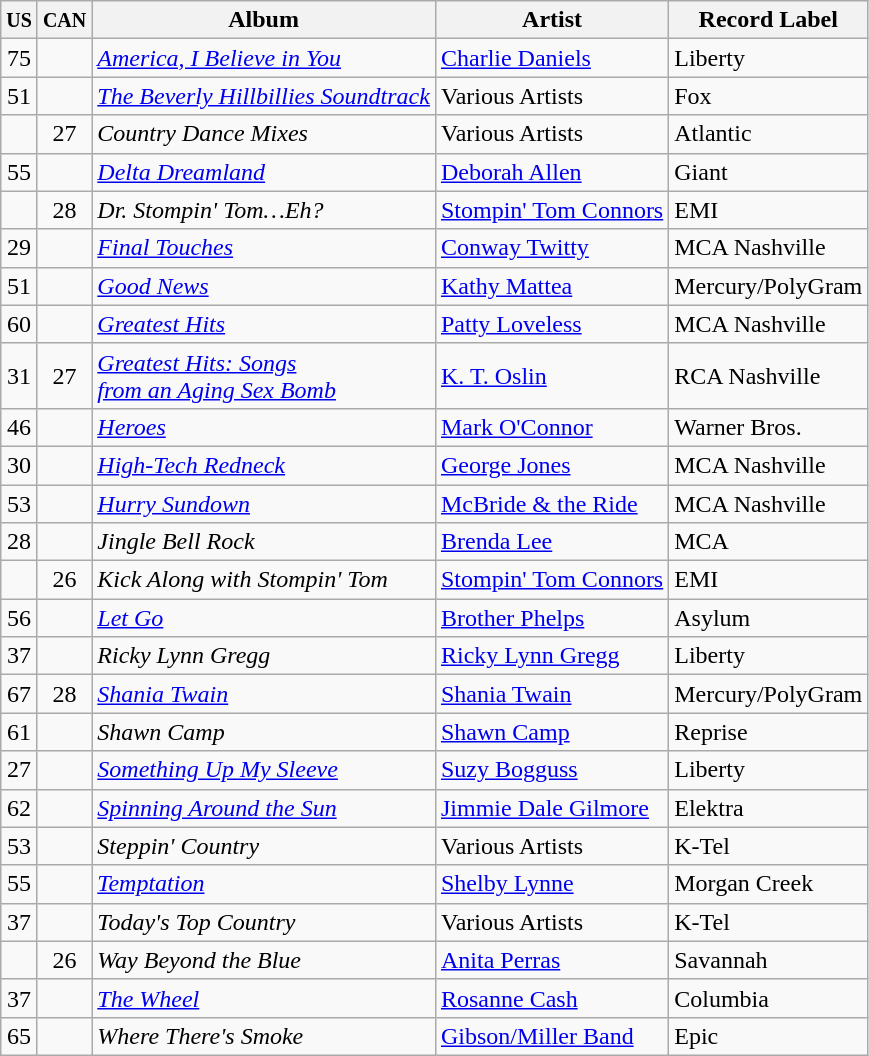<table class="wikitable sortable">
<tr>
<th><small>US</small></th>
<th><small>CAN</small></th>
<th>Album</th>
<th>Artist</th>
<th>Record Label</th>
</tr>
<tr>
<td align="center">75</td>
<td align="center"></td>
<td><em><a href='#'>America, I Believe in You</a></em></td>
<td><a href='#'>Charlie Daniels</a></td>
<td>Liberty</td>
</tr>
<tr>
<td align="center">51</td>
<td align="center"></td>
<td><em><a href='#'>The Beverly Hillbillies Soundtrack</a></em></td>
<td>Various Artists</td>
<td>Fox</td>
</tr>
<tr>
<td align="center"></td>
<td align="center">27</td>
<td><em>Country Dance Mixes</em></td>
<td>Various Artists</td>
<td>Atlantic</td>
</tr>
<tr>
<td align="center">55</td>
<td align="center"></td>
<td><em><a href='#'>Delta Dreamland</a></em></td>
<td><a href='#'>Deborah Allen</a></td>
<td>Giant</td>
</tr>
<tr>
<td align="center"></td>
<td align="center">28</td>
<td><em>Dr. Stompin' Tom…Eh?</em></td>
<td><a href='#'>Stompin' Tom Connors</a></td>
<td>EMI</td>
</tr>
<tr>
<td align="center">29</td>
<td align="center"></td>
<td><em><a href='#'>Final Touches</a></em></td>
<td><a href='#'>Conway Twitty</a></td>
<td>MCA Nashville</td>
</tr>
<tr>
<td align="center">51</td>
<td align="center"></td>
<td><em><a href='#'>Good News</a></em></td>
<td><a href='#'>Kathy Mattea</a></td>
<td>Mercury/PolyGram</td>
</tr>
<tr>
<td align="center">60</td>
<td align="center"></td>
<td><em><a href='#'>Greatest Hits</a></em></td>
<td><a href='#'>Patty Loveless</a></td>
<td>MCA Nashville</td>
</tr>
<tr>
<td align="center">31</td>
<td align="center">27</td>
<td><em><a href='#'>Greatest Hits: Songs<br>from an Aging Sex Bomb</a></em></td>
<td><a href='#'>K. T. Oslin</a></td>
<td>RCA Nashville</td>
</tr>
<tr>
<td align="center">46</td>
<td align="center"></td>
<td><em><a href='#'>Heroes</a></em></td>
<td><a href='#'>Mark O'Connor</a></td>
<td>Warner Bros.</td>
</tr>
<tr>
<td align="center">30</td>
<td align="center"></td>
<td><em><a href='#'>High-Tech Redneck</a></em></td>
<td><a href='#'>George Jones</a></td>
<td>MCA Nashville</td>
</tr>
<tr>
<td align="center">53</td>
<td align="center"></td>
<td><em><a href='#'>Hurry Sundown</a></em></td>
<td><a href='#'>McBride & the Ride</a></td>
<td>MCA Nashville</td>
</tr>
<tr>
<td align="center">28</td>
<td align="center"></td>
<td><em>Jingle Bell Rock</em></td>
<td><a href='#'>Brenda Lee</a></td>
<td>MCA</td>
</tr>
<tr>
<td align="center"></td>
<td align="center">26</td>
<td><em>Kick Along with Stompin' Tom</em></td>
<td><a href='#'>Stompin' Tom Connors</a></td>
<td>EMI</td>
</tr>
<tr>
<td align="center">56</td>
<td align="center"></td>
<td><em><a href='#'>Let Go</a></em></td>
<td><a href='#'>Brother Phelps</a></td>
<td>Asylum</td>
</tr>
<tr>
<td align="center">37</td>
<td align="center"></td>
<td><em>Ricky Lynn Gregg</em></td>
<td><a href='#'>Ricky Lynn Gregg</a></td>
<td>Liberty</td>
</tr>
<tr>
<td align="center">67</td>
<td align="center">28</td>
<td><em><a href='#'>Shania Twain</a></em></td>
<td><a href='#'>Shania Twain</a></td>
<td>Mercury/PolyGram</td>
</tr>
<tr>
<td align="center">61</td>
<td align="center"></td>
<td><em>Shawn Camp</em></td>
<td><a href='#'>Shawn Camp</a></td>
<td>Reprise</td>
</tr>
<tr>
<td align="center">27</td>
<td align="center"></td>
<td><em><a href='#'>Something Up My Sleeve</a></em></td>
<td><a href='#'>Suzy Bogguss</a></td>
<td>Liberty</td>
</tr>
<tr>
<td align="center">62</td>
<td align="center"></td>
<td><em><a href='#'>Spinning Around the Sun</a></em></td>
<td><a href='#'>Jimmie Dale Gilmore</a></td>
<td>Elektra</td>
</tr>
<tr>
<td align="center">53</td>
<td align="center"></td>
<td><em>Steppin' Country</em></td>
<td>Various Artists</td>
<td>K-Tel</td>
</tr>
<tr>
<td align="center">55</td>
<td align="center"></td>
<td><em><a href='#'>Temptation</a></em></td>
<td><a href='#'>Shelby Lynne</a></td>
<td>Morgan Creek</td>
</tr>
<tr>
<td align="center">37</td>
<td align="center"></td>
<td><em>Today's Top Country</em></td>
<td>Various Artists</td>
<td>K-Tel</td>
</tr>
<tr>
<td align="center"></td>
<td align="center">26</td>
<td><em>Way Beyond the Blue</em></td>
<td><a href='#'>Anita Perras</a></td>
<td>Savannah</td>
</tr>
<tr>
<td align="center">37</td>
<td align="center"></td>
<td><em><a href='#'>The Wheel</a></em></td>
<td><a href='#'>Rosanne Cash</a></td>
<td>Columbia</td>
</tr>
<tr>
<td align="center">65</td>
<td align="center"></td>
<td><em>Where There's Smoke</em></td>
<td><a href='#'>Gibson/Miller Band</a></td>
<td>Epic</td>
</tr>
</table>
